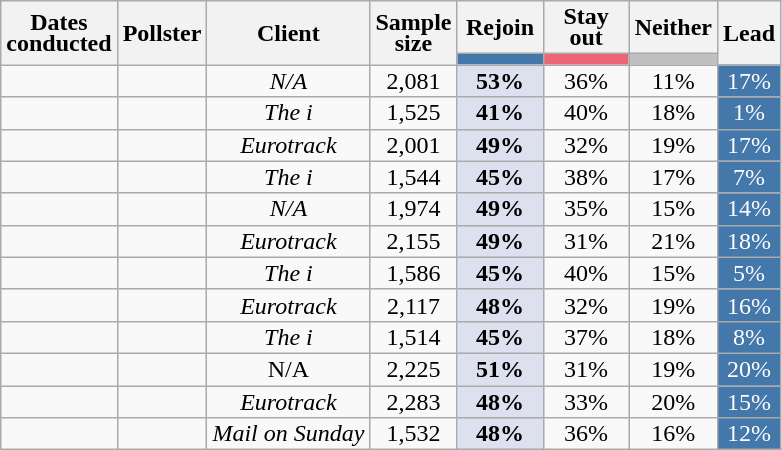<table class="wikitable sortable mw-datatable" style="text-align:center;line-height:14px;">
<tr>
<th rowspan="2">Dates<br>conducted</th>
<th rowspan="2">Pollster</th>
<th rowspan="2">Client</th>
<th rowspan="2" data-sort-type="number">Sample<br>size</th>
<th class="unsortable" style="width:50px;">Rejoin</th>
<th class="unsortable" style="width:50px;">Stay out</th>
<th class="unsortable" style="width:50px;">Neither</th>
<th rowspan="2">Lead</th>
</tr>
<tr>
<th data-sort-type="number" style="background:#4477AA;"></th>
<th data-sort-type="number" style="background:#EE6677;"></th>
<th data-sort-type="number" style="background:silver;"></th>
</tr>
<tr>
<td></td>
<td></td>
<td><em>N/A</em></td>
<td>2,081</td>
<td style="background:#DDE0EE"><strong>53%</strong></td>
<td>36%</td>
<td>11%</td>
<td style="background:#4477AA;color:#FFFFFF;">17%</td>
</tr>
<tr>
<td></td>
<td></td>
<td><em>The i</em></td>
<td>1,525</td>
<td style="background:#DDE0EE"><strong>41%</strong></td>
<td>40%</td>
<td>18%</td>
<td style="background:#4477AA;color:#FFFFFF;">1%</td>
</tr>
<tr>
<td></td>
<td></td>
<td><em>Eurotrack</em></td>
<td>2,001</td>
<td style="background:#DDE0EE"><strong>49%</strong></td>
<td>32%</td>
<td>19%</td>
<td style="background:#4477AA;color:#FFFFFF;">17%</td>
</tr>
<tr>
<td></td>
<td></td>
<td><em>The i</em></td>
<td>1,544</td>
<td style="background:#DDE0EE"><strong>45%</strong></td>
<td>38%</td>
<td>17%</td>
<td style="background:#4477AA;color:#FFFFFF;">7%</td>
</tr>
<tr>
<td></td>
<td></td>
<td><em>N/A</em></td>
<td>1,974</td>
<td style="background:#DDE0EE"><strong>49%</strong></td>
<td>35%</td>
<td>15%</td>
<td style="background:#4477AA;color:#FFFFFF;">14%</td>
</tr>
<tr>
<td></td>
<td></td>
<td><em>Eurotrack</em></td>
<td>2,155</td>
<td style="background:#DDE0EE"><strong>49%</strong></td>
<td>31%</td>
<td>21%</td>
<td style="background:#4477AA;color:#FFFFFF;">18%</td>
</tr>
<tr>
<td></td>
<td></td>
<td><em>The i</em></td>
<td>1,586</td>
<td style="background:#DDE0EE"><strong>45%</strong></td>
<td>40%</td>
<td>15%</td>
<td style="background:#4477AA;color:#FFFFFF;">5%</td>
</tr>
<tr>
<td></td>
<td></td>
<td><em>Eurotrack</em></td>
<td>2,117</td>
<td style="background:#DDE0EE"><strong>48%</strong></td>
<td>32%</td>
<td>19%</td>
<td style="background:#4477AA;color:#FFFFFF;">16%</td>
</tr>
<tr>
<td></td>
<td></td>
<td><em>The i</em></td>
<td>1,514</td>
<td style="background:#DDE0EE"><strong>45%</strong></td>
<td>37%</td>
<td>18%</td>
<td style="background:#4477AA;color:#FFFFFF;">8%</td>
</tr>
<tr>
<td></td>
<td></td>
<td>N/A</td>
<td>2,225</td>
<td style="background:#DDE0EE"><strong>51%</strong></td>
<td>31%</td>
<td>19%</td>
<td style="background:#4477AA;color:#FFFFFF;">20%</td>
</tr>
<tr>
<td></td>
<td></td>
<td><em>Eurotrack</em></td>
<td>2,283</td>
<td style="background:#DDE0EE"><strong>48%</strong></td>
<td>33%</td>
<td>20%</td>
<td style="background:#4477AA;color:#FFFFFF;">15%</td>
</tr>
<tr>
<td></td>
<td></td>
<td><em>Mail on Sunday</em></td>
<td>1,532</td>
<td style="background:#DDE0EE"><strong>48%</strong></td>
<td>36%</td>
<td>16%</td>
<td style="background:#4477AA;color:#FFFFFF;">12%</td>
</tr>
</table>
